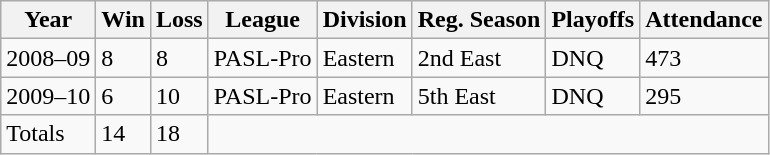<table class="wikitable">
<tr>
<th>Year</th>
<th>Win</th>
<th>Loss</th>
<th>League</th>
<th>Division</th>
<th>Reg. Season</th>
<th>Playoffs</th>
<th>Attendance</th>
</tr>
<tr>
<td>2008–09</td>
<td>8</td>
<td>8</td>
<td>PASL-Pro</td>
<td>Eastern</td>
<td>2nd East</td>
<td>DNQ</td>
<td>473</td>
</tr>
<tr>
<td>2009–10</td>
<td>6</td>
<td>10</td>
<td>PASL-Pro</td>
<td>Eastern</td>
<td>5th East</td>
<td>DNQ</td>
<td>295</td>
</tr>
<tr>
<td>Totals</td>
<td>14</td>
<td>18</td>
</tr>
</table>
